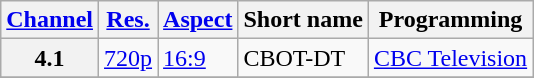<table class="wikitable">
<tr>
<th><a href='#'>Channel</a></th>
<th><a href='#'>Res.</a></th>
<th><a href='#'>Aspect</a></th>
<th>Short name</th>
<th>Programming</th>
</tr>
<tr>
<th scope = "row">4.1</th>
<td><a href='#'>720p</a></td>
<td><a href='#'>16:9</a></td>
<td>CBOT-DT</td>
<td><a href='#'>CBC Television</a></td>
</tr>
<tr>
</tr>
</table>
